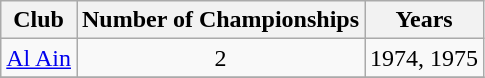<table class="wikitable" style="text-align:center">
<tr>
<th>Club<br></th>
<th>Number of Championships<br></th>
<th>Years<br></th>
</tr>
<tr>
<td style="text-align:left;"><a href='#'>Al Ain</a></td>
<td>2</td>
<td>1974, 1975</td>
</tr>
<tr>
</tr>
</table>
